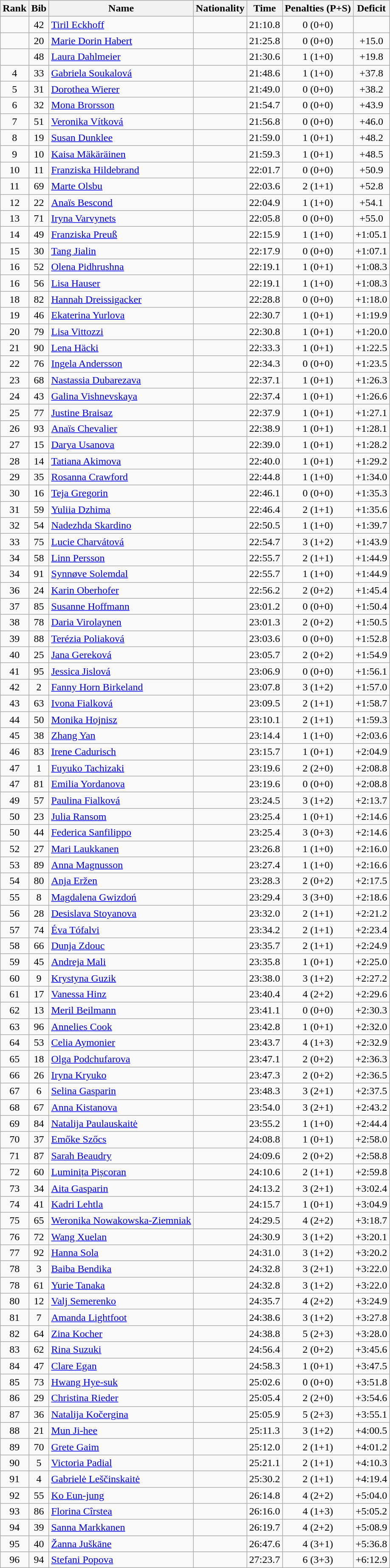<table class="wikitable sortable" style="text-align:center">
<tr>
<th>Rank</th>
<th>Bib</th>
<th>Name</th>
<th>Nationality</th>
<th>Time</th>
<th>Penalties (P+S)</th>
<th>Deficit</th>
</tr>
<tr>
<td></td>
<td>42</td>
<td align=left><a href='#'>Tiril Eckhoff</a></td>
<td align=left></td>
<td>21:10.8</td>
<td>0 (0+0)</td>
<td></td>
</tr>
<tr>
<td></td>
<td>20</td>
<td align=left><a href='#'>Marie Dorin Habert</a></td>
<td align=left></td>
<td>21:25.8</td>
<td>0 (0+0)</td>
<td>+15.0</td>
</tr>
<tr>
<td></td>
<td>48</td>
<td align=left><a href='#'>Laura Dahlmeier</a></td>
<td align=left></td>
<td>21:30.6</td>
<td>1 (1+0)</td>
<td>+19.8</td>
</tr>
<tr>
<td>4</td>
<td>33</td>
<td align=left><a href='#'>Gabriela Soukalová</a></td>
<td align=left></td>
<td>21:48.6</td>
<td>1 (1+0)</td>
<td>+37.8</td>
</tr>
<tr>
<td>5</td>
<td>31</td>
<td align=left><a href='#'>Dorothea Wierer</a></td>
<td align=left></td>
<td>21:49.0</td>
<td>0 (0+0)</td>
<td>+38.2</td>
</tr>
<tr>
<td>6</td>
<td>32</td>
<td align=left><a href='#'>Mona Brorsson</a></td>
<td align=left></td>
<td>21:54.7</td>
<td>0 (0+0)</td>
<td>+43.9</td>
</tr>
<tr>
<td>7</td>
<td>51</td>
<td align=left><a href='#'>Veronika Vítková</a></td>
<td align=left></td>
<td>21:56.8</td>
<td>0 (0+0)</td>
<td>+46.0</td>
</tr>
<tr>
<td>8</td>
<td>19</td>
<td align=left><a href='#'>Susan Dunklee</a></td>
<td align=left></td>
<td>21:59.0</td>
<td>1 (0+1)</td>
<td>+48.2</td>
</tr>
<tr>
<td>9</td>
<td>10</td>
<td align=left><a href='#'>Kaisa Mäkäräinen</a></td>
<td align=left></td>
<td>21:59.3</td>
<td>1 (0+1)</td>
<td>+48.5</td>
</tr>
<tr>
<td>10</td>
<td>11</td>
<td align=left><a href='#'>Franziska Hildebrand</a></td>
<td align=left></td>
<td>22:01.7</td>
<td>0 (0+0)</td>
<td>+50.9</td>
</tr>
<tr>
<td>11</td>
<td>69</td>
<td align=left><a href='#'>Marte Olsbu</a></td>
<td align=left></td>
<td>22:03.6</td>
<td>2 (1+1)</td>
<td>+52.8</td>
</tr>
<tr>
<td>12</td>
<td>22</td>
<td align=left><a href='#'>Anaïs Bescond</a></td>
<td align=left></td>
<td>22:04.9</td>
<td>1 (1+0)</td>
<td>+54.1</td>
</tr>
<tr>
<td>13</td>
<td>71</td>
<td align=left><a href='#'>Iryna Varvynets</a></td>
<td align=left></td>
<td>22:05.8</td>
<td>0 (0+0)</td>
<td>+55.0</td>
</tr>
<tr>
<td>14</td>
<td>49</td>
<td align=left><a href='#'>Franziska Preuß</a></td>
<td align=left></td>
<td>22:15.9</td>
<td>1 (1+0)</td>
<td>+1:05.1</td>
</tr>
<tr>
<td>15</td>
<td>30</td>
<td align=left><a href='#'>Tang Jialin</a></td>
<td align=left></td>
<td>22:17.9</td>
<td>0 (0+0)</td>
<td>+1:07.1</td>
</tr>
<tr>
<td>16</td>
<td>52</td>
<td align=left><a href='#'>Olena Pidhrushna</a></td>
<td align=left></td>
<td>22:19.1</td>
<td>1 (0+1)</td>
<td>+1:08.3</td>
</tr>
<tr>
<td>16</td>
<td>56</td>
<td align=left><a href='#'>Lisa Hauser</a></td>
<td align=left></td>
<td>22:19.1</td>
<td>1 (1+0)</td>
<td>+1:08.3</td>
</tr>
<tr>
<td>18</td>
<td>82</td>
<td align=left><a href='#'>Hannah Dreissigacker</a></td>
<td align=left></td>
<td>22:28.8</td>
<td>0 (0+0)</td>
<td>+1:18.0</td>
</tr>
<tr>
<td>19</td>
<td>46</td>
<td align=left><a href='#'>Ekaterina Yurlova</a></td>
<td align=left></td>
<td>22:30.7</td>
<td>1 (0+1)</td>
<td>+1:19.9</td>
</tr>
<tr>
<td>20</td>
<td>79</td>
<td align=left><a href='#'>Lisa Vittozzi</a></td>
<td align=left></td>
<td>22:30.8</td>
<td>1 (0+1)</td>
<td>+1:20.0</td>
</tr>
<tr>
<td>21</td>
<td>90</td>
<td align=left><a href='#'>Lena Häcki</a></td>
<td align=left></td>
<td>22:33.3</td>
<td>1 (0+1)</td>
<td>+1:22.5</td>
</tr>
<tr>
<td>22</td>
<td>76</td>
<td align=left><a href='#'>Ingela Andersson</a></td>
<td align=left></td>
<td>22:34.3</td>
<td>0 (0+0)</td>
<td>+1:23.5</td>
</tr>
<tr>
<td>23</td>
<td>68</td>
<td align=left><a href='#'>Nastassia Dubarezava</a></td>
<td align=left></td>
<td>22:37.1</td>
<td>1 (0+1)</td>
<td>+1:26.3</td>
</tr>
<tr>
<td>24</td>
<td>43</td>
<td align=left><a href='#'>Galina Vishnevskaya</a></td>
<td align=left></td>
<td>22:37.4</td>
<td>1 (0+1)</td>
<td>+1:26.6</td>
</tr>
<tr>
<td>25</td>
<td>77</td>
<td align=left><a href='#'>Justine Braisaz</a></td>
<td align=left></td>
<td>22:37.9</td>
<td>1 (0+1)</td>
<td>+1:27.1</td>
</tr>
<tr>
<td>26</td>
<td>93</td>
<td align=left><a href='#'>Anaïs Chevalier</a></td>
<td align=left></td>
<td>22:38.9</td>
<td>1 (0+1)</td>
<td>+1:28.1</td>
</tr>
<tr>
<td>27</td>
<td>15</td>
<td align=left><a href='#'>Darya Usanova</a></td>
<td align=left></td>
<td>22:39.0</td>
<td>1 (0+1)</td>
<td>+1:28.2</td>
</tr>
<tr>
<td>28</td>
<td>14</td>
<td align=left><a href='#'>Tatiana Akimova</a></td>
<td align=left></td>
<td>22:40.0</td>
<td>1 (0+1)</td>
<td>+1:29.2</td>
</tr>
<tr>
<td>29</td>
<td>35</td>
<td align=left><a href='#'>Rosanna Crawford</a></td>
<td align=left></td>
<td>22:44.8</td>
<td>1 (1+0)</td>
<td>+1:34.0</td>
</tr>
<tr>
<td>30</td>
<td>16</td>
<td align=left><a href='#'>Teja Gregorin</a></td>
<td align=left></td>
<td>22:46.1</td>
<td>0 (0+0)</td>
<td>+1:35.3</td>
</tr>
<tr>
<td>31</td>
<td>59</td>
<td align=left><a href='#'>Yuliia Dzhima</a></td>
<td align=left></td>
<td>22:46.4</td>
<td>2 (1+1)</td>
<td>+1:35.6</td>
</tr>
<tr>
<td>32</td>
<td>54</td>
<td align=left><a href='#'>Nadezhda Skardino</a></td>
<td align=left></td>
<td>22:50.5</td>
<td>1 (1+0)</td>
<td>+1:39.7</td>
</tr>
<tr>
<td>33</td>
<td>75</td>
<td align=left><a href='#'>Lucie Charvátová</a></td>
<td align=left></td>
<td>22:54.7</td>
<td>3 (1+2)</td>
<td>+1:43.9</td>
</tr>
<tr>
<td>34</td>
<td>58</td>
<td align=left><a href='#'>Linn Persson</a></td>
<td align=left></td>
<td>22:55.7</td>
<td>2 (1+1)</td>
<td>+1:44.9</td>
</tr>
<tr>
<td>34</td>
<td>91</td>
<td align=left><a href='#'>Synnøve Solemdal</a></td>
<td align=left></td>
<td>22:55.7</td>
<td>1 (1+0)</td>
<td>+1:44.9</td>
</tr>
<tr>
<td>36</td>
<td>24</td>
<td align=left><a href='#'>Karin Oberhofer</a></td>
<td align=left></td>
<td>22:56.2</td>
<td>2 (0+2)</td>
<td>+1:45.4</td>
</tr>
<tr>
<td>37</td>
<td>85</td>
<td align=left><a href='#'>Susanne Hoffmann</a></td>
<td align=left></td>
<td>23:01.2</td>
<td>0 (0+0)</td>
<td>+1:50.4</td>
</tr>
<tr>
<td>38</td>
<td>78</td>
<td align=left><a href='#'>Daria Virolaynen</a></td>
<td align=left></td>
<td>23:01.3</td>
<td>2 (0+2)</td>
<td>+1:50.5</td>
</tr>
<tr>
<td>39</td>
<td>88</td>
<td align=left><a href='#'>Terézia Poliaková</a></td>
<td align=left></td>
<td>23:03.6</td>
<td>0 (0+0)</td>
<td>+1:52.8</td>
</tr>
<tr>
<td>40</td>
<td>25</td>
<td align=left><a href='#'>Jana Gereková</a></td>
<td align=left></td>
<td>23:05.7</td>
<td>2 (0+2)</td>
<td>+1:54.9</td>
</tr>
<tr>
<td>41</td>
<td>95</td>
<td align=left><a href='#'>Jessica Jislová</a></td>
<td align=left></td>
<td>23:06.9</td>
<td>0 (0+0)</td>
<td>+1:56.1</td>
</tr>
<tr>
<td>42</td>
<td>2</td>
<td align=left><a href='#'>Fanny Horn Birkeland</a></td>
<td align=left></td>
<td>23:07.8</td>
<td>3 (1+2)</td>
<td>+1:57.0</td>
</tr>
<tr>
<td>43</td>
<td>63</td>
<td align=left><a href='#'>Ivona Fialková</a></td>
<td align=left></td>
<td>23:09.5</td>
<td>2 (1+1)</td>
<td>+1:58.7</td>
</tr>
<tr>
<td>44</td>
<td>50</td>
<td align=left><a href='#'>Monika Hojnisz</a></td>
<td align=left></td>
<td>23:10.1</td>
<td>2 (1+1)</td>
<td>+1:59.3</td>
</tr>
<tr>
<td>45</td>
<td>38</td>
<td align=left><a href='#'>Zhang Yan</a></td>
<td align=left></td>
<td>23:14.4</td>
<td>1 (1+0)</td>
<td>+2:03.6</td>
</tr>
<tr>
<td>46</td>
<td>83</td>
<td align=left><a href='#'>Irene Cadurisch</a></td>
<td align=left></td>
<td>23:15.7</td>
<td>1 (0+1)</td>
<td>+2:04.9</td>
</tr>
<tr>
<td>47</td>
<td>1</td>
<td align=left><a href='#'>Fuyuko Tachizaki</a></td>
<td align=left></td>
<td>23:19.6</td>
<td>2 (2+0)</td>
<td>+2:08.8</td>
</tr>
<tr>
<td>47</td>
<td>81</td>
<td align=left><a href='#'>Emilia Yordanova</a></td>
<td align=left></td>
<td>23:19.6</td>
<td>0 (0+0)</td>
<td>+2:08.8</td>
</tr>
<tr>
<td>49</td>
<td>57</td>
<td align=left><a href='#'>Paulina Fialková</a></td>
<td align=left></td>
<td>23:24.5</td>
<td>3 (1+2)</td>
<td>+2:13.7</td>
</tr>
<tr>
<td>50</td>
<td>23</td>
<td align=left><a href='#'>Julia Ransom</a></td>
<td align=left></td>
<td>23:25.4</td>
<td>1 (0+1)</td>
<td>+2:14.6</td>
</tr>
<tr>
<td>50</td>
<td>44</td>
<td align=left><a href='#'>Federica Sanfilippo</a></td>
<td align=left></td>
<td>23:25.4</td>
<td>3 (0+3)</td>
<td>+2:14.6</td>
</tr>
<tr>
<td>52</td>
<td>27</td>
<td align=left><a href='#'>Mari Laukkanen</a></td>
<td align=left></td>
<td>23:26.8</td>
<td>1 (1+0)</td>
<td>+2:16.0</td>
</tr>
<tr>
<td>53</td>
<td>89</td>
<td align=left><a href='#'>Anna Magnusson</a></td>
<td align=left></td>
<td>23:27.4</td>
<td>1 (1+0)</td>
<td>+2:16.6</td>
</tr>
<tr>
<td>54</td>
<td>80</td>
<td align=left><a href='#'>Anja Eržen</a></td>
<td align=left></td>
<td>23:28.3</td>
<td>2 (0+2)</td>
<td>+2:17.5</td>
</tr>
<tr>
<td>55</td>
<td>8</td>
<td align=left><a href='#'>Magdalena Gwizdoń</a></td>
<td align=left></td>
<td>23:29.4</td>
<td>3 (3+0)</td>
<td>+2:18.6</td>
</tr>
<tr>
<td>56</td>
<td>28</td>
<td align=left><a href='#'>Desislava Stoyanova</a></td>
<td align=left></td>
<td>23:32.0</td>
<td>2 (1+1)</td>
<td>+2:21.2</td>
</tr>
<tr>
<td>57</td>
<td>74</td>
<td align=left><a href='#'>Éva Tófalvi</a></td>
<td align=left></td>
<td>23:34.2</td>
<td>2 (1+1)</td>
<td>+2:23.4</td>
</tr>
<tr>
<td>58</td>
<td>66</td>
<td align=left><a href='#'>Dunja Zdouc</a></td>
<td align=left></td>
<td>23:35.7</td>
<td>2 (1+1)</td>
<td>+2:24.9</td>
</tr>
<tr>
<td>59</td>
<td>45</td>
<td align=left><a href='#'>Andreja Mali</a></td>
<td align=left></td>
<td>23:35.8</td>
<td>1 (0+1)</td>
<td>+2:25.0</td>
</tr>
<tr>
<td>60</td>
<td>9</td>
<td align=left><a href='#'>Krystyna Guzik</a></td>
<td align=left></td>
<td>23:38.0</td>
<td>3 (1+2)</td>
<td>+2:27.2</td>
</tr>
<tr>
<td>61</td>
<td>17</td>
<td align=left><a href='#'>Vanessa Hinz</a></td>
<td align=left></td>
<td>23:40.4</td>
<td>4 (2+2)</td>
<td>+2:29.6</td>
</tr>
<tr>
<td>62</td>
<td>13</td>
<td align=left><a href='#'>Meril Beilmann</a></td>
<td align=left></td>
<td>23:41.1</td>
<td>0 (0+0)</td>
<td>+2:30.3</td>
</tr>
<tr>
<td>63</td>
<td>96</td>
<td align=left><a href='#'>Annelies Cook</a></td>
<td align=left></td>
<td>23:42.8</td>
<td>1 (0+1)</td>
<td>+2:32.0</td>
</tr>
<tr>
<td>64</td>
<td>53</td>
<td align=left><a href='#'>Celia Aymonier</a></td>
<td align=left></td>
<td>23:43.7</td>
<td>4 (1+3)</td>
<td>+2:32.9</td>
</tr>
<tr>
<td>65</td>
<td>18</td>
<td align=left><a href='#'>Olga Podchufarova</a></td>
<td align=left></td>
<td>23:47.1</td>
<td>2 (0+2)</td>
<td>+2:36.3</td>
</tr>
<tr>
<td>66</td>
<td>26</td>
<td align=left><a href='#'>Iryna Kryuko</a></td>
<td align=left></td>
<td>23:47.3</td>
<td>2 (0+2)</td>
<td>+2:36.5</td>
</tr>
<tr>
<td>67</td>
<td>6</td>
<td align=left><a href='#'>Selina Gasparin</a></td>
<td align=left></td>
<td>23:48.3</td>
<td>3 (2+1)</td>
<td>+2:37.5</td>
</tr>
<tr>
<td>68</td>
<td>67</td>
<td align=left><a href='#'>Anna Kistanova</a></td>
<td align=left></td>
<td>23:54.0</td>
<td>3 (2+1)</td>
<td>+2:43.2</td>
</tr>
<tr>
<td>69</td>
<td>84</td>
<td align=left><a href='#'>Natalija Paulauskaitė</a></td>
<td align=left></td>
<td>23:55.2</td>
<td>1 (1+0)</td>
<td>+2:44.4</td>
</tr>
<tr>
<td>70</td>
<td>37</td>
<td align=left><a href='#'>Emőke Szőcs</a></td>
<td align=left></td>
<td>24:08.8</td>
<td>1 (0+1)</td>
<td>+2:58.0</td>
</tr>
<tr>
<td>71</td>
<td>87</td>
<td align=left><a href='#'>Sarah Beaudry</a></td>
<td align=left></td>
<td>24:09.6</td>
<td>2 (0+2)</td>
<td>+2:58.8</td>
</tr>
<tr>
<td>72</td>
<td>60</td>
<td align=left><a href='#'>Luminița Pișcoran</a></td>
<td align=left></td>
<td>24:10.6</td>
<td>2 (1+1)</td>
<td>+2:59.8</td>
</tr>
<tr>
<td>73</td>
<td>34</td>
<td align=left><a href='#'>Aita Gasparin</a></td>
<td align=left></td>
<td>24:13.2</td>
<td>3 (2+1)</td>
<td>+3:02.4</td>
</tr>
<tr>
<td>74</td>
<td>41</td>
<td align=left><a href='#'>Kadri Lehtla</a></td>
<td align=left></td>
<td>24:15.7</td>
<td>1 (0+1)</td>
<td>+3:04.9</td>
</tr>
<tr>
<td>75</td>
<td>65</td>
<td align=left><a href='#'>Weronika Nowakowska-Ziemniak</a></td>
<td align=left></td>
<td>24:29.5</td>
<td>4 (2+2)</td>
<td>+3:18.7</td>
</tr>
<tr>
<td>76</td>
<td>72</td>
<td align=left><a href='#'>Wang Xuelan</a></td>
<td align=left></td>
<td>24:30.9</td>
<td>3 (1+2)</td>
<td>+3:20.1</td>
</tr>
<tr>
<td>77</td>
<td>92</td>
<td align=left><a href='#'>Hanna Sola</a></td>
<td align=left></td>
<td>24:31.0</td>
<td>3 (1+2)</td>
<td>+3:20.2</td>
</tr>
<tr>
<td>78</td>
<td>3</td>
<td align=left><a href='#'>Baiba Bendika</a></td>
<td align=left></td>
<td>24:32.8</td>
<td>3 (2+1)</td>
<td>+3:22.0</td>
</tr>
<tr>
<td>78</td>
<td>61</td>
<td align=left><a href='#'>Yurie Tanaka</a></td>
<td align=left></td>
<td>24:32.8</td>
<td>3 (1+2)</td>
<td>+3:22.0</td>
</tr>
<tr>
<td>80</td>
<td>12</td>
<td align=left><a href='#'>Valj Semerenko</a></td>
<td align=left></td>
<td>24:35.7</td>
<td>4 (2+2)</td>
<td>+3:24.9</td>
</tr>
<tr>
<td>81</td>
<td>7</td>
<td align=left><a href='#'>Amanda Lightfoot</a></td>
<td align=left></td>
<td>24:38.6</td>
<td>3 (1+2)</td>
<td>+3:27.8</td>
</tr>
<tr>
<td>82</td>
<td>64</td>
<td align=left><a href='#'>Zina Kocher</a></td>
<td align=left></td>
<td>24:38.8</td>
<td>5 (2+3)</td>
<td>+3:28.0</td>
</tr>
<tr>
<td>83</td>
<td>62</td>
<td align=left><a href='#'>Rina Suzuki</a></td>
<td align=left></td>
<td>24:56.4</td>
<td>2 (0+2)</td>
<td>+3:45.6</td>
</tr>
<tr>
<td>84</td>
<td>47</td>
<td align=left><a href='#'>Clare Egan</a></td>
<td align=left></td>
<td>24:58.3</td>
<td>1 (0+1)</td>
<td>+3:47.5</td>
</tr>
<tr>
<td>85</td>
<td>73</td>
<td align=left><a href='#'>Hwang Hye-suk</a></td>
<td align=left></td>
<td>25:02.6</td>
<td>0 (0+0)</td>
<td>+3:51.8</td>
</tr>
<tr>
<td>86</td>
<td>29</td>
<td align=left><a href='#'>Christina Rieder</a></td>
<td align=left></td>
<td>25:05.4</td>
<td>2 (2+0)</td>
<td>+3:54.6</td>
</tr>
<tr>
<td>87</td>
<td>36</td>
<td align=left><a href='#'>Natalija Kočergina</a></td>
<td align=left></td>
<td>25:05.9</td>
<td>5 (2+3)</td>
<td>+3:55.1</td>
</tr>
<tr>
<td>88</td>
<td>21</td>
<td align=left><a href='#'>Mun Ji-hee</a></td>
<td align=left></td>
<td>25:11.3</td>
<td>3 (1+2)</td>
<td>+4:00.5</td>
</tr>
<tr>
<td>89</td>
<td>70</td>
<td align=left><a href='#'>Grete Gaim</a></td>
<td align=left></td>
<td>25:12.0</td>
<td>2 (1+1)</td>
<td>+4:01.2</td>
</tr>
<tr>
<td>90</td>
<td>5</td>
<td align=left><a href='#'>Victoria Padial</a></td>
<td align=left></td>
<td>25:21.1</td>
<td>2 (1+1)</td>
<td>+4:10.3</td>
</tr>
<tr>
<td>91</td>
<td>4</td>
<td align=left><a href='#'>Gabrielė Leščinskaitė</a></td>
<td align=left></td>
<td>25:30.2</td>
<td>2 (1+1)</td>
<td>+4:19.4</td>
</tr>
<tr>
<td>92</td>
<td>55</td>
<td align=left><a href='#'>Ko Eun-jung</a></td>
<td align=left></td>
<td>26:14.8</td>
<td>4 (2+2)</td>
<td>+5:04.0</td>
</tr>
<tr>
<td>93</td>
<td>86</td>
<td align=left><a href='#'>Florina Cîrstea</a></td>
<td align=left></td>
<td>26:16.0</td>
<td>4 (1+3)</td>
<td>+5:05.2</td>
</tr>
<tr>
<td>94</td>
<td>39</td>
<td align=left><a href='#'>Sanna Markkanen</a></td>
<td align=left></td>
<td>26:19.7</td>
<td>4 (2+2)</td>
<td>+5:08.9</td>
</tr>
<tr>
<td>95</td>
<td>40</td>
<td align=left><a href='#'>Žanna Juškāne</a></td>
<td align=left></td>
<td>26:47.6</td>
<td>4 (3+1)</td>
<td>+5:36.8</td>
</tr>
<tr>
<td>96</td>
<td>94</td>
<td align=left><a href='#'>Stefani Popova</a></td>
<td align=left></td>
<td>27:23.7</td>
<td>6 (3+3)</td>
<td>+6:12.9</td>
</tr>
</table>
